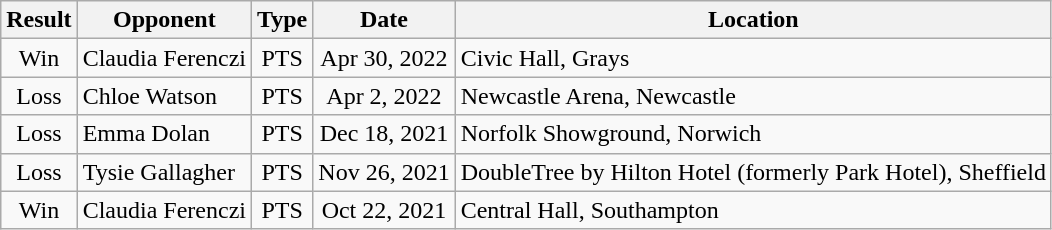<table class="wikitable" style="text-align:center">
<tr>
<th>Result</th>
<th>Opponent</th>
<th>Type</th>
<th>Date</th>
<th>Location</th>
</tr>
<tr>
<td>Win</td>
<td style="text-align:left;">Claudia Ferenczi</td>
<td>PTS</td>
<td>Apr 30, 2022</td>
<td style="text-align:left;">Civic Hall, Grays</td>
</tr>
<tr>
<td>Loss</td>
<td style="text-align:left;">Chloe Watson</td>
<td>PTS</td>
<td>Apr 2, 2022</td>
<td style="text-align:left;">Newcastle Arena, Newcastle</td>
</tr>
<tr>
<td>Loss</td>
<td style="text-align:left;">Emma Dolan</td>
<td>PTS</td>
<td>Dec 18, 2021</td>
<td style="text-align:left;">Norfolk Showground, Norwich</td>
</tr>
<tr>
<td>Loss</td>
<td style="text-align:left;">Tysie Gallagher</td>
<td>PTS</td>
<td>Nov 26, 2021</td>
<td style="text-align:left;">DoubleTree by Hilton Hotel (formerly Park Hotel), Sheffield</td>
</tr>
<tr>
<td>Win</td>
<td style="text-align:left;">Claudia Ferenczi</td>
<td>PTS</td>
<td>Oct 22, 2021</td>
<td style="text-align:left;">Central Hall, Southampton</td>
</tr>
</table>
